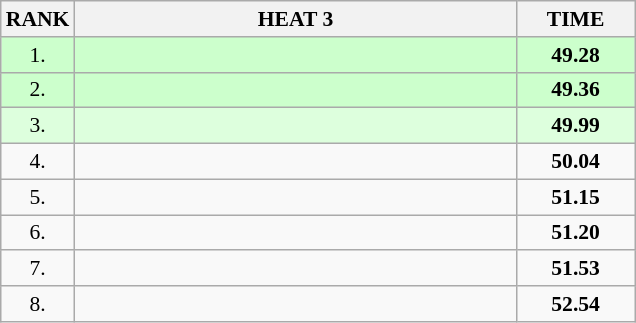<table class="wikitable" style="border-collapse: collapse; font-size: 90%;">
<tr>
<th>RANK</th>
<th style="width: 20em">HEAT 3</th>
<th style="width: 5em">TIME</th>
</tr>
<tr style="background:#ccffcc;">
<td align="center">1.</td>
<td></td>
<td align="center"><strong>49.28</strong></td>
</tr>
<tr style="background:#ccffcc;">
<td align="center">2.</td>
<td></td>
<td align="center"><strong>49.36</strong></td>
</tr>
<tr style="background:#ddffdd;">
<td align="center">3.</td>
<td></td>
<td align="center"><strong>49.99</strong></td>
</tr>
<tr>
<td align="center">4.</td>
<td></td>
<td align="center"><strong>50.04</strong></td>
</tr>
<tr>
<td align="center">5.</td>
<td></td>
<td align="center"><strong>51.15</strong></td>
</tr>
<tr>
<td align="center">6.</td>
<td></td>
<td align="center"><strong>51.20</strong></td>
</tr>
<tr>
<td align="center">7.</td>
<td></td>
<td align="center"><strong>51.53</strong></td>
</tr>
<tr>
<td align="center">8.</td>
<td></td>
<td align="center"><strong>52.54</strong></td>
</tr>
</table>
